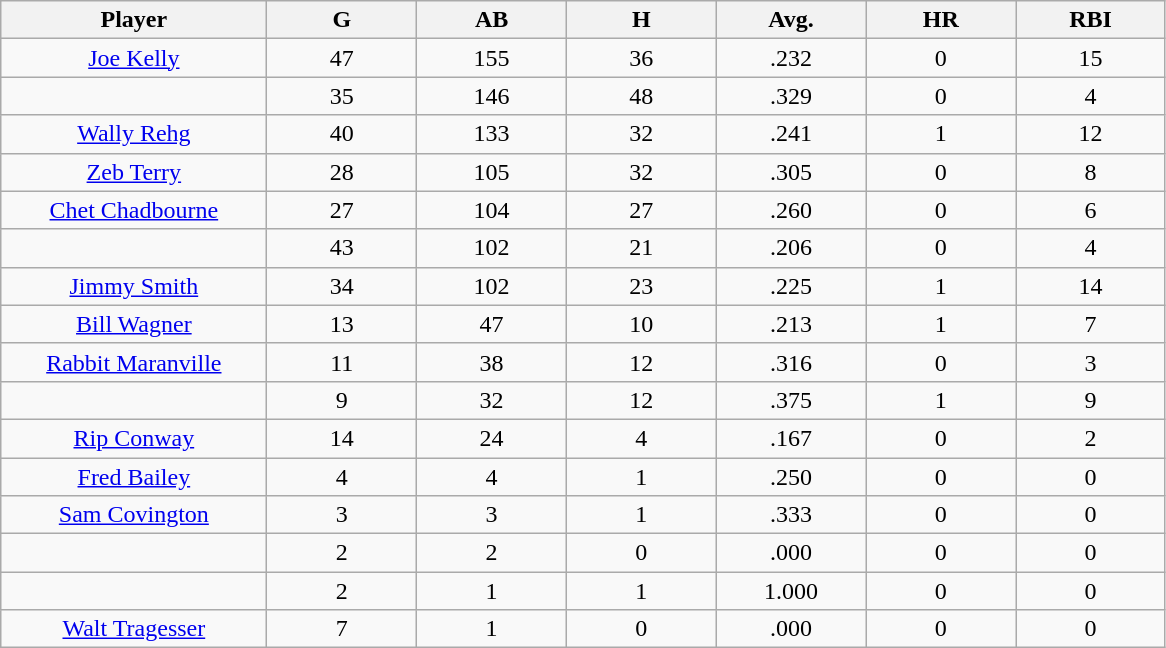<table class="wikitable sortable">
<tr>
<th bgcolor="#DDDDFF" width="16%">Player</th>
<th bgcolor="#DDDDFF" width="9%">G</th>
<th bgcolor="#DDDDFF" width="9%">AB</th>
<th bgcolor="#DDDDFF" width="9%">H</th>
<th bgcolor="#DDDDFF" width="9%">Avg.</th>
<th bgcolor="#DDDDFF" width="9%">HR</th>
<th bgcolor="#DDDDFF" width="9%">RBI</th>
</tr>
<tr align="center">
<td><a href='#'>Joe Kelly</a></td>
<td>47</td>
<td>155</td>
<td>36</td>
<td>.232</td>
<td>0</td>
<td>15</td>
</tr>
<tr align=center>
<td></td>
<td>35</td>
<td>146</td>
<td>48</td>
<td>.329</td>
<td>0</td>
<td>4</td>
</tr>
<tr align="center">
<td><a href='#'>Wally Rehg</a></td>
<td>40</td>
<td>133</td>
<td>32</td>
<td>.241</td>
<td>1</td>
<td>12</td>
</tr>
<tr align=center>
<td><a href='#'>Zeb Terry</a></td>
<td>28</td>
<td>105</td>
<td>32</td>
<td>.305</td>
<td>0</td>
<td>8</td>
</tr>
<tr align=center>
<td><a href='#'>Chet Chadbourne</a></td>
<td>27</td>
<td>104</td>
<td>27</td>
<td>.260</td>
<td>0</td>
<td>6</td>
</tr>
<tr align=center>
<td></td>
<td>43</td>
<td>102</td>
<td>21</td>
<td>.206</td>
<td>0</td>
<td>4</td>
</tr>
<tr align="center">
<td><a href='#'>Jimmy Smith</a></td>
<td>34</td>
<td>102</td>
<td>23</td>
<td>.225</td>
<td>1</td>
<td>14</td>
</tr>
<tr align=center>
<td><a href='#'>Bill Wagner</a></td>
<td>13</td>
<td>47</td>
<td>10</td>
<td>.213</td>
<td>1</td>
<td>7</td>
</tr>
<tr align=center>
<td><a href='#'>Rabbit Maranville</a></td>
<td>11</td>
<td>38</td>
<td>12</td>
<td>.316</td>
<td>0</td>
<td>3</td>
</tr>
<tr align=center>
<td></td>
<td>9</td>
<td>32</td>
<td>12</td>
<td>.375</td>
<td>1</td>
<td>9</td>
</tr>
<tr align="center">
<td><a href='#'>Rip Conway</a></td>
<td>14</td>
<td>24</td>
<td>4</td>
<td>.167</td>
<td>0</td>
<td>2</td>
</tr>
<tr align=center>
<td><a href='#'>Fred Bailey</a></td>
<td>4</td>
<td>4</td>
<td>1</td>
<td>.250</td>
<td>0</td>
<td>0</td>
</tr>
<tr align=center>
<td><a href='#'>Sam Covington</a></td>
<td>3</td>
<td>3</td>
<td>1</td>
<td>.333</td>
<td>0</td>
<td>0</td>
</tr>
<tr align=center>
<td></td>
<td>2</td>
<td>2</td>
<td>0</td>
<td>.000</td>
<td>0</td>
<td>0</td>
</tr>
<tr align="center">
<td></td>
<td>2</td>
<td>1</td>
<td>1</td>
<td>1.000</td>
<td>0</td>
<td>0</td>
</tr>
<tr align="center">
<td><a href='#'>Walt Tragesser</a></td>
<td>7</td>
<td>1</td>
<td>0</td>
<td>.000</td>
<td>0</td>
<td>0</td>
</tr>
</table>
